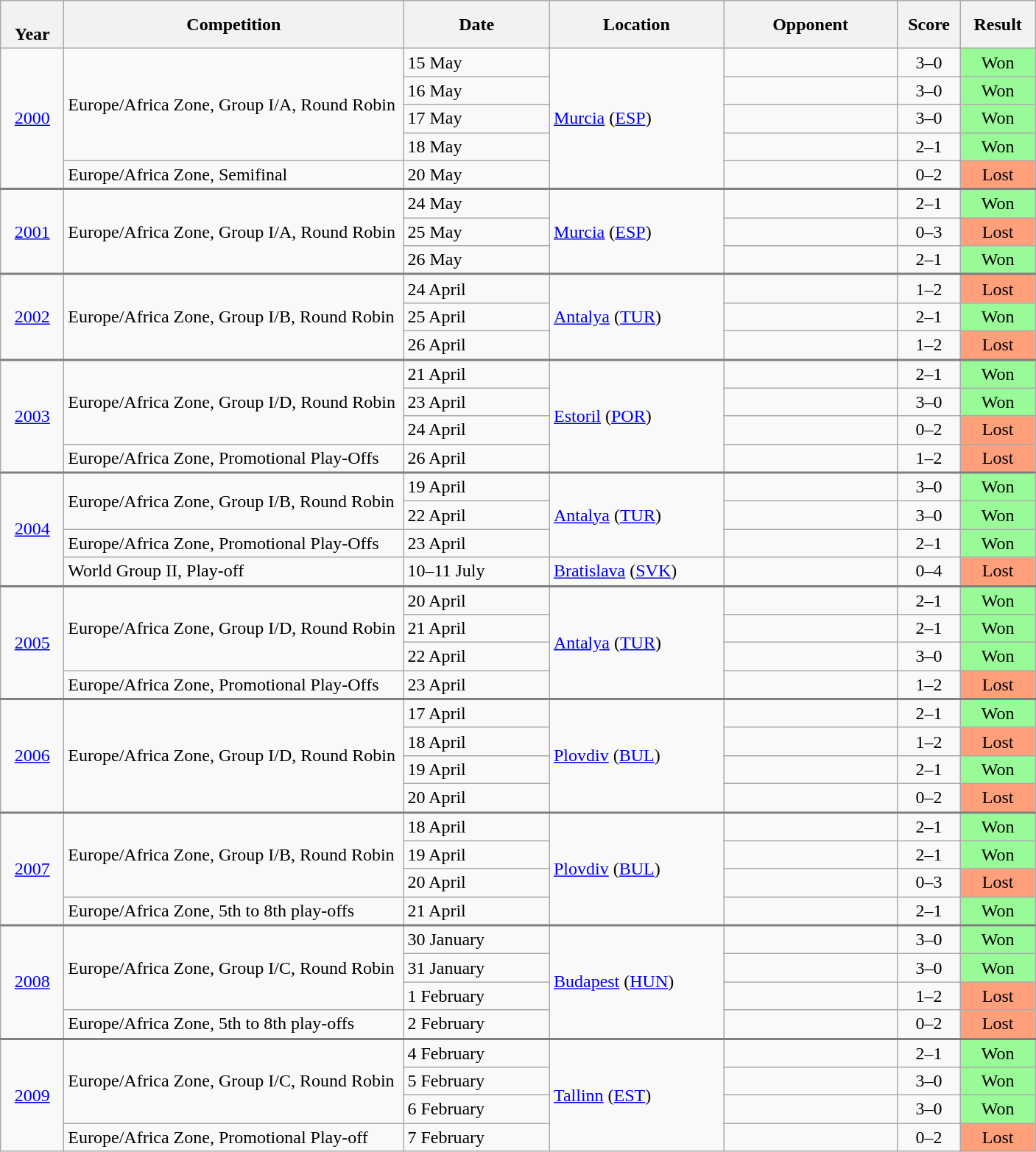<table class="wikitable collapsible collapsed nowrap">
<tr>
<th style="width:50px"><br> Year</th>
<th style="width:300px">Competition</th>
<th style="width:125px">Date</th>
<th style="width:150px">Location</th>
<th style="width:150px">Opponent</th>
<th style="width:50px">Score</th>
<th style="width:60px">Result</th>
</tr>
<tr>
<td align="center" rowspan="5"><a href='#'>2000</a></td>
<td rowspan="4">Europe/Africa Zone, Group I/A, Round Robin</td>
<td>15 May</td>
<td rowspan="5"><a href='#'>Murcia</a> (<a href='#'>ESP</a>)</td>
<td></td>
<td align="center">3–0</td>
<td align="center" bgcolor="#98FB98">Won</td>
</tr>
<tr>
<td>16 May</td>
<td></td>
<td align="center">3–0</td>
<td align="center" bgcolor="#98FB98">Won</td>
</tr>
<tr>
<td>17 May</td>
<td></td>
<td align="center">3–0</td>
<td align="center" bgcolor="#98FB98">Won</td>
</tr>
<tr>
<td>18 May</td>
<td></td>
<td align="center">2–1</td>
<td align="center" bgcolor="#98FB98">Won</td>
</tr>
<tr>
<td>Europe/Africa Zone, Semifinal</td>
<td>20 May</td>
<td></td>
<td align="center">0–2</td>
<td align="center" bgcolor="#FFA07A">Lost</td>
</tr>
<tr style="border-top:2px solid gray;">
<td align="center" rowspan="3"><a href='#'>2001</a></td>
<td rowspan="3">Europe/Africa Zone, Group I/A, Round Robin</td>
<td>24 May</td>
<td rowspan="3"><a href='#'>Murcia</a> (<a href='#'>ESP</a>)</td>
<td></td>
<td align="center">2–1</td>
<td align="center" bgcolor="#98FB98">Won</td>
</tr>
<tr>
<td>25 May</td>
<td></td>
<td align="center">0–3</td>
<td align="center" bgcolor="#FFA07A">Lost</td>
</tr>
<tr>
<td>26 May</td>
<td></td>
<td align="center">2–1</td>
<td align="center" bgcolor="#98FB98">Won</td>
</tr>
<tr style="border-top:2px solid gray;">
<td align="center" rowspan="3"><a href='#'>2002</a></td>
<td rowspan="3">Europe/Africa Zone, Group I/B, Round Robin</td>
<td>24 April</td>
<td rowspan="3"><a href='#'>Antalya</a> (<a href='#'>TUR</a>)</td>
<td></td>
<td align="center">1–2</td>
<td align="center" bgcolor="#FFA07A">Lost</td>
</tr>
<tr>
<td>25 April</td>
<td></td>
<td align="center">2–1</td>
<td align="center" bgcolor="#98FB98">Won</td>
</tr>
<tr>
<td>26 April</td>
<td></td>
<td align="center">1–2</td>
<td align="center" bgcolor="#FFA07A">Lost</td>
</tr>
<tr style="border-top:2px solid gray;">
<td align="center" rowspan="4"><a href='#'>2003</a></td>
<td rowspan="3">Europe/Africa Zone, Group I/D, Round Robin</td>
<td>21 April</td>
<td rowspan="4"><a href='#'>Estoril</a> (<a href='#'>POR</a>)</td>
<td></td>
<td align="center">2–1</td>
<td align="center" bgcolor="#98FB98">Won</td>
</tr>
<tr>
<td>23 April</td>
<td></td>
<td align="center">3–0</td>
<td align="center" bgcolor="#98FB98">Won</td>
</tr>
<tr>
<td>24 April</td>
<td></td>
<td align="center">0–2</td>
<td align="center" bgcolor="#FFA07A">Lost</td>
</tr>
<tr>
<td>Europe/Africa Zone, Promotional Play-Offs</td>
<td>26 April</td>
<td></td>
<td align="center">1–2</td>
<td align="center" bgcolor="#FFA07A">Lost</td>
</tr>
<tr style="border-top:2px solid gray;">
<td align="center" rowspan="4"><a href='#'>2004</a></td>
<td rowspan="2">Europe/Africa Zone, Group I/B, Round Robin</td>
<td>19 April</td>
<td rowspan="3"><a href='#'>Antalya</a> (<a href='#'>TUR</a>)</td>
<td></td>
<td align="center">3–0</td>
<td align="center" bgcolor="#98FB98">Won</td>
</tr>
<tr>
<td>22 April</td>
<td></td>
<td align="center">3–0</td>
<td align="center" bgcolor="#98FB98">Won</td>
</tr>
<tr>
<td>Europe/Africa Zone, Promotional Play-Offs</td>
<td>23 April</td>
<td></td>
<td align="center">2–1</td>
<td align="center" bgcolor="#98FB98">Won</td>
</tr>
<tr>
<td>World Group II, Play-off</td>
<td>10–11 July</td>
<td><a href='#'>Bratislava</a> (<a href='#'>SVK</a>)</td>
<td></td>
<td align="center">0–4</td>
<td align="center" bgcolor=#FFA07A>Lost</td>
</tr>
<tr style="border-top:2px solid gray;">
<td align="center" rowspan="4"><a href='#'>2005</a></td>
<td rowspan="3">Europe/Africa Zone, Group I/D, Round Robin</td>
<td>20 April</td>
<td rowspan="4"><a href='#'>Antalya</a> (<a href='#'>TUR</a>)</td>
<td></td>
<td align="center">2–1</td>
<td align="center" bgcolor="#98FB98">Won</td>
</tr>
<tr>
<td>21 April</td>
<td></td>
<td align="center">2–1</td>
<td align="center" bgcolor="#98FB98">Won</td>
</tr>
<tr>
<td>22 April</td>
<td></td>
<td align="center">3–0</td>
<td align="center" bgcolor="#98FB98">Won</td>
</tr>
<tr>
<td>Europe/Africa Zone, Promotional Play-Offs</td>
<td>23 April</td>
<td></td>
<td align="center">1–2</td>
<td align="center" bgcolor="#FFA07A">Lost</td>
</tr>
<tr style="border-top:2px solid gray;">
<td align="center" rowspan="4"><a href='#'>2006</a></td>
<td rowspan="4">Europe/Africa Zone, Group I/D, Round Robin</td>
<td>17 April</td>
<td rowspan="4"><a href='#'>Plovdiv</a> (<a href='#'>BUL</a>)</td>
<td></td>
<td align="center">2–1</td>
<td align="center" bgcolor="#98FB98">Won</td>
</tr>
<tr>
<td>18 April</td>
<td></td>
<td align="center">1–2</td>
<td align="center" bgcolor="#FFA07A">Lost</td>
</tr>
<tr>
<td>19 April</td>
<td></td>
<td align="center">2–1</td>
<td align="center" bgcolor="#98FB98">Won</td>
</tr>
<tr>
<td>20 April</td>
<td></td>
<td align="center">0–2</td>
<td align="center" bgcolor="#FFA07A">Lost</td>
</tr>
<tr style="border-top:2px solid gray;">
<td align="center" rowspan="4"><a href='#'>2007</a></td>
<td rowspan="3">Europe/Africa Zone, Group I/B, Round Robin</td>
<td>18 April</td>
<td rowspan="4"><a href='#'>Plovdiv</a> (<a href='#'>BUL</a>)</td>
<td></td>
<td align="center">2–1</td>
<td align="center" bgcolor="#98FB98">Won</td>
</tr>
<tr>
<td>19 April</td>
<td></td>
<td align="center">2–1</td>
<td align="center" bgcolor="#98FB98">Won</td>
</tr>
<tr>
<td>20 April</td>
<td></td>
<td align="center">0–3</td>
<td align="center" bgcolor="#FFA07A">Lost</td>
</tr>
<tr>
<td>Europe/Africa Zone, 5th to 8th play-offs</td>
<td>21 April</td>
<td></td>
<td align="center">2–1</td>
<td align="center" bgcolor="#98FB98">Won</td>
</tr>
<tr style="border-top:2px solid gray;">
<td align="center" rowspan="4"><a href='#'>2008</a></td>
<td rowspan="3">Europe/Africa Zone, Group I/C, Round Robin</td>
<td>30 January</td>
<td rowspan="4"><a href='#'>Budapest</a> (<a href='#'>HUN</a>)</td>
<td></td>
<td align="center">3–0</td>
<td align="center" bgcolor="#98FB98">Won</td>
</tr>
<tr>
<td>31 January</td>
<td></td>
<td align="center">3–0</td>
<td align="center" bgcolor="#98FB98">Won</td>
</tr>
<tr>
<td>1 February</td>
<td></td>
<td align="center">1–2</td>
<td align="center" bgcolor=#FFA07A>Lost</td>
</tr>
<tr>
<td>Europe/Africa Zone, 5th to 8th play-offs</td>
<td>2 February</td>
<td></td>
<td align="center">0–2</td>
<td align="center" bgcolor="#FFA07A">Lost</td>
</tr>
<tr style="border-top:2px solid gray;">
<td align="center" rowspan="4"><a href='#'>2009</a></td>
<td rowspan="3">Europe/Africa Zone, Group I/C, Round Robin</td>
<td>4 February</td>
<td rowspan="4"><a href='#'>Tallinn</a> (<a href='#'>EST</a>)</td>
<td></td>
<td align="center">2–1</td>
<td align="center" bgcolor="#98FB98">Won</td>
</tr>
<tr>
<td>5 February</td>
<td></td>
<td align="center">3–0</td>
<td align="center" bgcolor="#98FB98">Won</td>
</tr>
<tr>
<td>6 February</td>
<td></td>
<td align="center">3–0</td>
<td align="center" bgcolor="#98FB98">Won</td>
</tr>
<tr>
<td>Europe/Africa Zone, Promotional Play-off</td>
<td>7 February</td>
<td></td>
<td align="center">0–2</td>
<td align="center" bgcolor="#FFA07A">Lost</td>
</tr>
</table>
